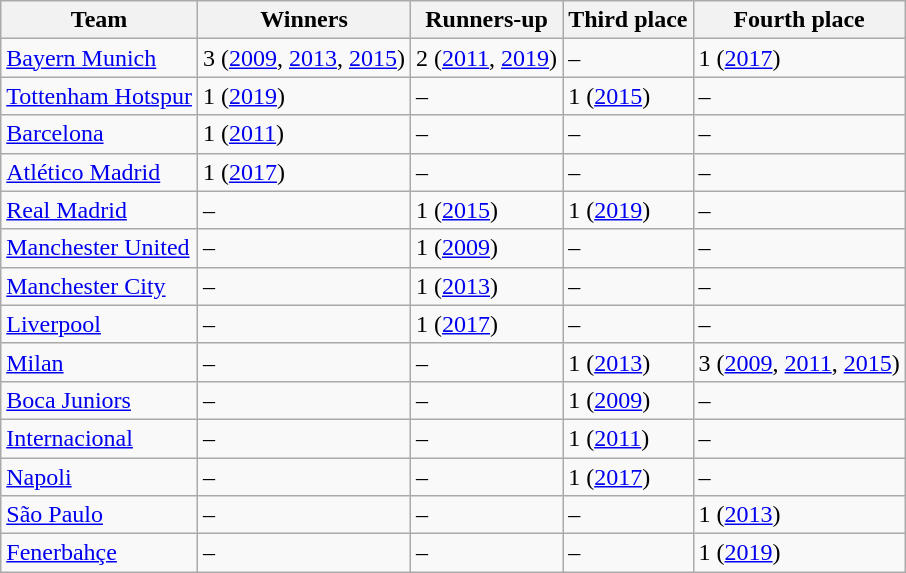<table class="wikitable" align="center">
<tr>
<th>Team</th>
<th>Winners</th>
<th>Runners-up</th>
<th>Third place</th>
<th>Fourth place</th>
</tr>
<tr>
<td> <a href='#'>Bayern Munich</a></td>
<td>3 (<a href='#'>2009</a>, <a href='#'>2013</a>, <a href='#'>2015</a>)</td>
<td>2 (<a href='#'>2011</a>, <a href='#'>2019</a>)</td>
<td>–</td>
<td>1 (<a href='#'>2017</a>)</td>
</tr>
<tr>
<td> <a href='#'>Tottenham Hotspur</a></td>
<td>1 (<a href='#'>2019</a>)</td>
<td>–</td>
<td>1 (<a href='#'>2015</a>)</td>
<td>–</td>
</tr>
<tr>
<td> <a href='#'>Barcelona</a></td>
<td>1 (<a href='#'>2011</a>)</td>
<td>–</td>
<td>–</td>
<td>–</td>
</tr>
<tr>
<td> <a href='#'>Atlético Madrid</a></td>
<td>1 (<a href='#'>2017</a>)</td>
<td>–</td>
<td>–</td>
<td>–</td>
</tr>
<tr>
<td> <a href='#'>Real Madrid</a></td>
<td>–</td>
<td>1 (<a href='#'>2015</a>)</td>
<td>1 (<a href='#'>2019</a>)</td>
<td>–</td>
</tr>
<tr>
<td> <a href='#'>Manchester United</a></td>
<td>–</td>
<td>1 (<a href='#'>2009</a>)</td>
<td>–</td>
<td>–</td>
</tr>
<tr>
<td> <a href='#'>Manchester City</a></td>
<td>–</td>
<td>1 (<a href='#'>2013</a>)</td>
<td>–</td>
<td>–</td>
</tr>
<tr>
<td> <a href='#'>Liverpool</a></td>
<td>–</td>
<td>1 (<a href='#'>2017</a>)</td>
<td>–</td>
<td>–</td>
</tr>
<tr>
<td> <a href='#'>Milan</a></td>
<td>–</td>
<td>–</td>
<td>1 (<a href='#'>2013</a>)</td>
<td>3 (<a href='#'>2009</a>, <a href='#'>2011</a>, <a href='#'>2015</a>)</td>
</tr>
<tr>
<td> <a href='#'>Boca Juniors</a></td>
<td>–</td>
<td>–</td>
<td>1 (<a href='#'>2009</a>)</td>
<td>–</td>
</tr>
<tr>
<td> <a href='#'>Internacional</a></td>
<td>–</td>
<td>–</td>
<td>1 (<a href='#'>2011</a>)</td>
<td>–</td>
</tr>
<tr>
<td> <a href='#'>Napoli</a></td>
<td>–</td>
<td>–</td>
<td>1 (<a href='#'>2017</a>)</td>
<td>–</td>
</tr>
<tr>
<td> <a href='#'>São Paulo</a></td>
<td>–</td>
<td>–</td>
<td>–</td>
<td>1 (<a href='#'>2013</a>)</td>
</tr>
<tr>
<td> <a href='#'>Fenerbahçe</a></td>
<td>–</td>
<td>–</td>
<td>–</td>
<td>1 (<a href='#'>2019</a>)</td>
</tr>
</table>
